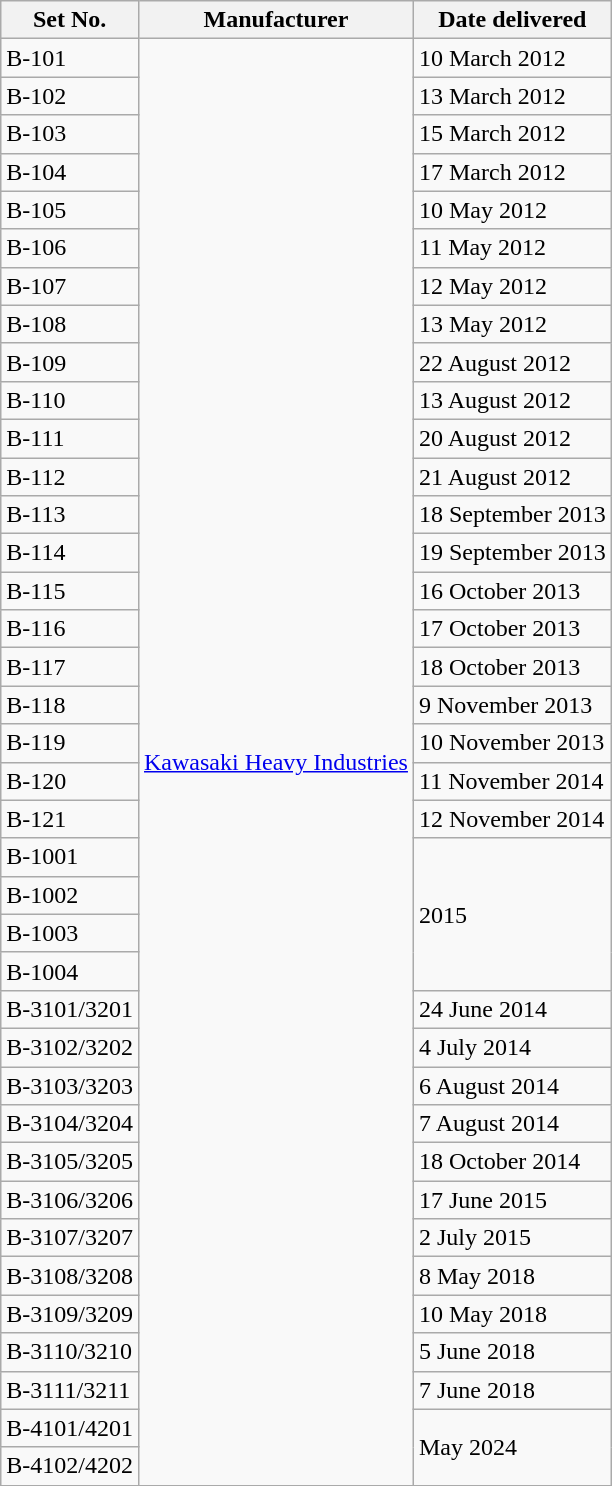<table class="wikitable">
<tr>
<th>Set No.</th>
<th>Manufacturer</th>
<th>Date delivered</th>
</tr>
<tr>
<td>B-101</td>
<td rowspan="38"><a href='#'>Kawasaki Heavy Industries</a></td>
<td>10 March 2012</td>
</tr>
<tr>
<td>B-102</td>
<td>13 March 2012</td>
</tr>
<tr>
<td>B-103</td>
<td>15 March 2012</td>
</tr>
<tr>
<td>B-104</td>
<td>17 March 2012</td>
</tr>
<tr>
<td>B-105</td>
<td>10 May 2012</td>
</tr>
<tr>
<td>B-106</td>
<td>11 May 2012</td>
</tr>
<tr>
<td>B-107</td>
<td>12 May 2012</td>
</tr>
<tr>
<td>B-108</td>
<td>13 May 2012</td>
</tr>
<tr>
<td>B-109</td>
<td>22 August 2012</td>
</tr>
<tr>
<td>B-110</td>
<td>13 August 2012</td>
</tr>
<tr>
<td>B-111</td>
<td>20 August 2012</td>
</tr>
<tr>
<td>B-112</td>
<td>21 August 2012</td>
</tr>
<tr>
<td>B-113</td>
<td>18 September 2013</td>
</tr>
<tr>
<td>B-114</td>
<td>19 September 2013</td>
</tr>
<tr>
<td>B-115</td>
<td>16 October 2013</td>
</tr>
<tr>
<td>B-116</td>
<td>17 October 2013</td>
</tr>
<tr>
<td>B-117</td>
<td>18 October 2013</td>
</tr>
<tr>
<td>B-118</td>
<td>9 November 2013</td>
</tr>
<tr>
<td>B-119</td>
<td>10 November 2013</td>
</tr>
<tr>
<td>B-120</td>
<td>11 November 2014</td>
</tr>
<tr>
<td>B-121</td>
<td>12 November 2014</td>
</tr>
<tr>
<td>B-1001</td>
<td rowspan="4">2015</td>
</tr>
<tr>
<td>B-1002</td>
</tr>
<tr>
<td>B-1003</td>
</tr>
<tr>
<td>B-1004</td>
</tr>
<tr>
<td>B-3101/3201</td>
<td>24 June 2014</td>
</tr>
<tr>
<td>B-3102/3202</td>
<td>4 July 2014</td>
</tr>
<tr>
<td>B-3103/3203</td>
<td>6 August 2014</td>
</tr>
<tr>
<td>B-3104/3204</td>
<td>7 August 2014</td>
</tr>
<tr>
<td>B-3105/3205</td>
<td>18 October 2014</td>
</tr>
<tr>
<td>B-3106/3206</td>
<td>17 June 2015</td>
</tr>
<tr>
<td>B-3107/3207</td>
<td>2 July 2015</td>
</tr>
<tr>
<td>B-3108/3208</td>
<td>8 May 2018</td>
</tr>
<tr>
<td>B-3109/3209</td>
<td>10 May 2018</td>
</tr>
<tr>
<td>B-3110/3210</td>
<td>5 June 2018</td>
</tr>
<tr>
<td>B-3111/3211</td>
<td>7 June 2018</td>
</tr>
<tr>
<td>B-4101/4201</td>
<td rowspan="2">May 2024</td>
</tr>
<tr>
<td>B-4102/4202</td>
</tr>
</table>
